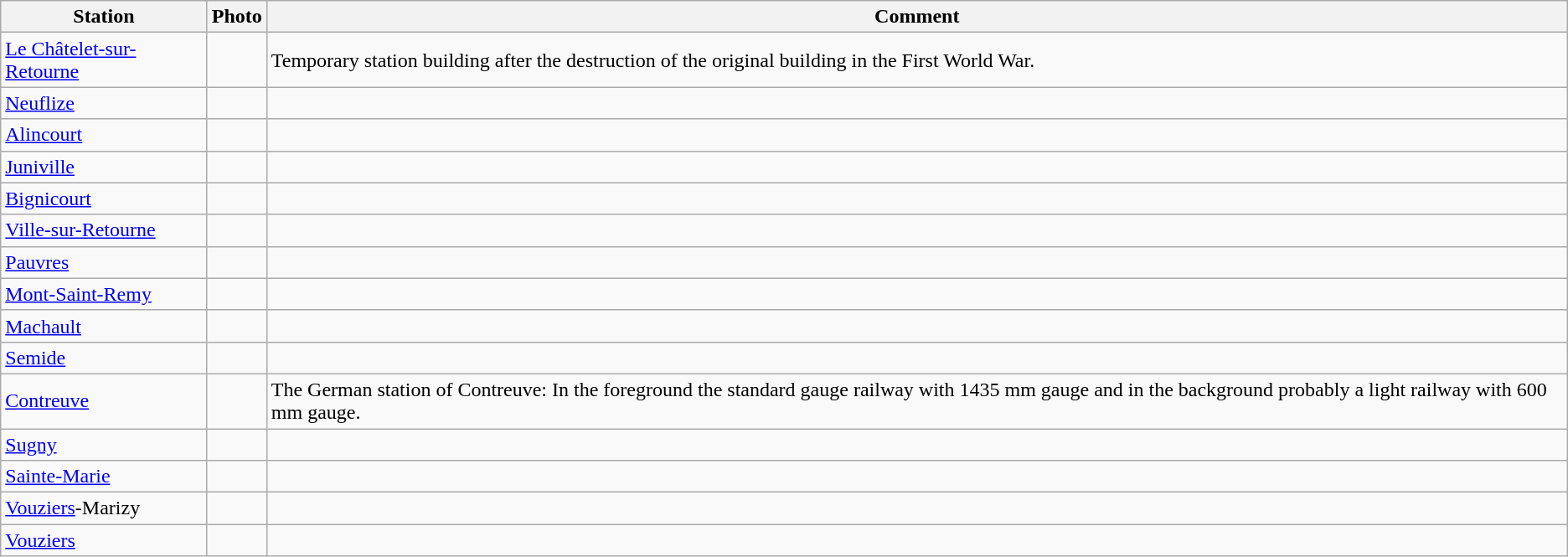<table class="wikitable">
<tr>
<th>Station</th>
<th>Photo</th>
<th>Comment</th>
</tr>
<tr>
<td><a href='#'>Le Châtelet-sur-Retourne</a></td>
<td></td>
<td>Temporary station building after the destruction of the original building in the First World War.</td>
</tr>
<tr>
<td><a href='#'>Neuflize</a></td>
<td></td>
<td></td>
</tr>
<tr>
<td><a href='#'>Alincourt</a></td>
<td></td>
<td></td>
</tr>
<tr>
<td><a href='#'>Juniville</a></td>
<td></td>
<td></td>
</tr>
<tr>
<td><a href='#'>Bignicourt</a></td>
<td></td>
<td></td>
</tr>
<tr>
<td><a href='#'>Ville-sur-Retourne</a></td>
<td></td>
<td></td>
</tr>
<tr>
<td><a href='#'>Pauvres</a></td>
<td></td>
<td></td>
</tr>
<tr>
<td><a href='#'>Mont-Saint-Remy</a></td>
<td></td>
<td></td>
</tr>
<tr>
<td><a href='#'>Machault</a></td>
<td></td>
<td></td>
</tr>
<tr>
<td><a href='#'>Semide</a></td>
<td></td>
<td></td>
</tr>
<tr>
<td><a href='#'>Contreuve</a></td>
<td></td>
<td>The German station of Contreuve: In the foreground the standard gauge railway with 1435 mm gauge and in the background probably a light railway with 600 mm gauge.</td>
</tr>
<tr>
<td><a href='#'>Sugny</a></td>
<td></td>
<td></td>
</tr>
<tr>
<td><a href='#'>Sainte-Marie</a></td>
<td></td>
<td></td>
</tr>
<tr>
<td><a href='#'>Vouziers</a>-Marizy</td>
<td></td>
<td></td>
</tr>
<tr>
<td><a href='#'>Vouziers</a></td>
<td></td>
<td></td>
</tr>
</table>
